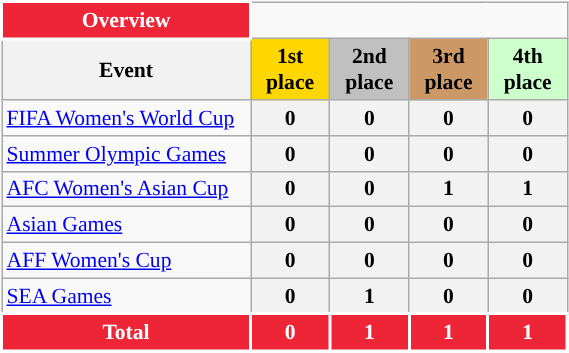<table class="wikitable" style="width:30%; font-size:90%; text-align:center;">
<tr>
<th style="color:#FFFFFF; background:#EE2536; border:2px solid #FFFF; ">Overview</th>
</tr>
<tr>
<th>Event</th>
<th style="width:14%; background:gold;">1st place</th>
<th style="width:14%; background:silver;">2nd place</th>
<th style="width:14%; background:#c96;">3rd place</th>
<th style="width:14%; background:#ccffcc;">4th place</th>
</tr>
<tr>
<td align=left><a href='#'>FIFA Women's World Cup</a></td>
<th>0</th>
<th>0</th>
<th>0</th>
<th>0</th>
</tr>
<tr>
<td align="left"><a href='#'>Summer Olympic Games</a></td>
<th>0</th>
<th>0</th>
<th>0</th>
<th>0</th>
</tr>
<tr>
<td align=left><a href='#'>AFC Women's Asian Cup</a></td>
<th>0</th>
<th>0</th>
<th>1</th>
<th>1</th>
</tr>
<tr>
<td align="left"><a href='#'>Asian Games</a></td>
<th>0</th>
<th>0</th>
<th>0</th>
<th>0</th>
</tr>
<tr>
<td align="left"><a href='#'>AFF Women's Cup</a></td>
<th>0</th>
<th>0</th>
<th>0</th>
<th>0</th>
</tr>
<tr>
<td align="left"><a href='#'>SEA Games</a></td>
<th>0</th>
<th>1</th>
<th>0</th>
<th>0</th>
</tr>
<tr>
</tr>
<tr style="background:silver">
<th style="color:#FFFFFF; background:#EE2536; border:2px solid #FFFF; ">Total</th>
<th style="color:#FFFFFF; background:#EE2536; border:2px solid #FFFF; ">0</th>
<th style="color:#FFFFFF; background:#EE2536; border:2px solid #FFFF; ">1</th>
<th style="color:#FFFFFF; background:#EE2536; border:2px solid #FFFF; ">1</th>
<th style="color:#FFFFFF; background:#EE2536; border:2px solid #FFFF; ">1</th>
</tr>
</table>
